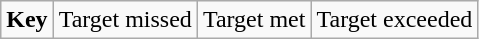<table class="wikitable">
<tr>
<td><strong>Key</strong></td>
<td> Target missed</td>
<td> Target met</td>
<td> Target exceeded</td>
</tr>
</table>
